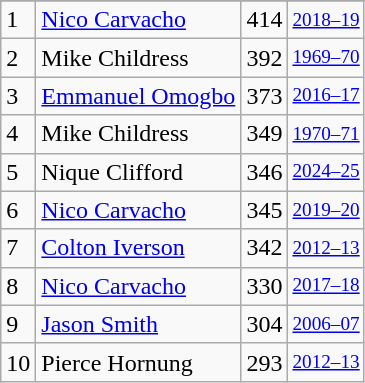<table class="wikitable">
<tr>
</tr>
<tr>
<td>1</td>
<td><a href='#'>Nico Carvacho</a></td>
<td>414</td>
<td style="font-size:80%;"><a href='#'>2018–19</a></td>
</tr>
<tr>
<td>2</td>
<td>Mike Childress</td>
<td>392</td>
<td style="font-size:80%;"><a href='#'>1969–70</a></td>
</tr>
<tr>
<td>3</td>
<td><a href='#'>Emmanuel Omogbo</a></td>
<td>373</td>
<td style="font-size:80%;"><a href='#'>2016–17</a></td>
</tr>
<tr>
<td>4</td>
<td>Mike Childress</td>
<td>349</td>
<td style="font-size:80%;"><a href='#'>1970–71</a></td>
</tr>
<tr>
<td>5</td>
<td>Nique Clifford</td>
<td>346</td>
<td style="font-size:80%;"><a href='#'>2024–25</a></td>
</tr>
<tr>
<td>6</td>
<td><a href='#'>Nico Carvacho</a></td>
<td>345</td>
<td style="font-size:80%;"><a href='#'>2019–20</a></td>
</tr>
<tr>
<td>7</td>
<td><a href='#'>Colton Iverson</a></td>
<td>342</td>
<td style="font-size:80%;"><a href='#'>2012–13</a></td>
</tr>
<tr>
<td>8</td>
<td><a href='#'>Nico Carvacho</a></td>
<td>330</td>
<td style="font-size:80%;"><a href='#'>2017–18</a></td>
</tr>
<tr>
<td>9</td>
<td><a href='#'>Jason Smith</a></td>
<td>304</td>
<td style="font-size:80%;"><a href='#'>2006–07</a></td>
</tr>
<tr>
<td>10</td>
<td>Pierce Hornung</td>
<td>293</td>
<td style="font-size:80%;"><a href='#'>2012–13</a></td>
</tr>
</table>
